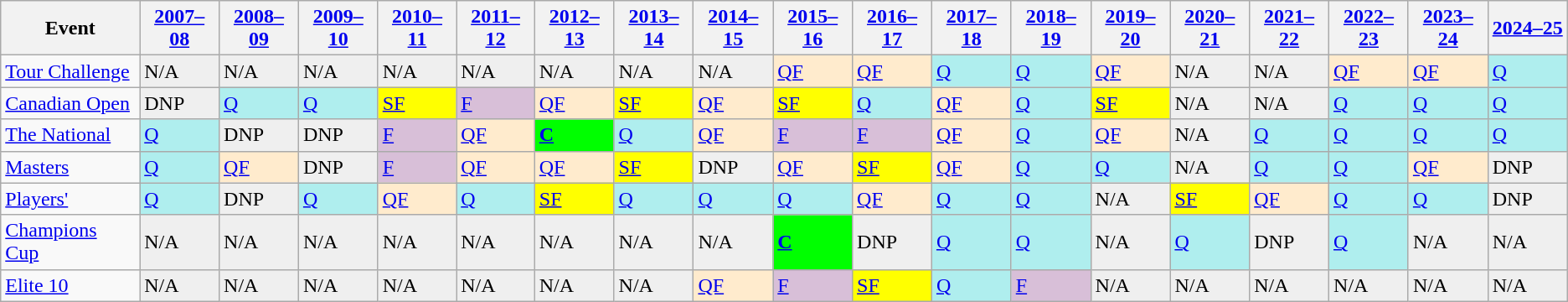<table class="wikitable" border="1">
<tr>
<th>Event</th>
<th><a href='#'>2007–08</a></th>
<th><a href='#'>2008–09</a></th>
<th><a href='#'>2009–10</a></th>
<th><a href='#'>2010–11</a></th>
<th><a href='#'>2011–12</a></th>
<th><a href='#'>2012–13</a></th>
<th><a href='#'>2013–14</a></th>
<th><a href='#'>2014–15</a></th>
<th><a href='#'>2015–16</a></th>
<th><a href='#'>2016–17</a></th>
<th><a href='#'>2017–18</a></th>
<th><a href='#'>2018–19</a></th>
<th><a href='#'>2019–20</a></th>
<th><a href='#'>2020–21</a></th>
<th><a href='#'>2021–22</a></th>
<th><a href='#'>2022–23</a></th>
<th><a href='#'>2023–24</a></th>
<th><a href='#'>2024–25</a></th>
</tr>
<tr>
<td><a href='#'>Tour Challenge</a></td>
<td style="background:#EFEFEF;">N/A</td>
<td style="background:#EFEFEF;">N/A</td>
<td style="background:#EFEFEF;">N/A</td>
<td style="background:#EFEFEF;">N/A</td>
<td style="background:#EFEFEF;">N/A</td>
<td style="background:#EFEFEF;">N/A</td>
<td style="background:#EFEFEF;">N/A</td>
<td style="background:#EFEFEF;">N/A</td>
<td style="background:#ffebcd;"><a href='#'>QF</a></td>
<td style="background:#ffebcd;"><a href='#'>QF</a></td>
<td style="background:#afeeee;"><a href='#'>Q</a></td>
<td style="background:#afeeee;"><a href='#'>Q</a></td>
<td style="background:#ffebcd;"><a href='#'>QF</a></td>
<td style="background:#EFEFEF;">N/A</td>
<td style="background:#EFEFEF;">N/A</td>
<td style="background:#ffebcd;"><a href='#'>QF</a></td>
<td style="background:#ffebcd;"><a href='#'>QF</a></td>
<td style="background:#afeeee;"><a href='#'>Q</a></td>
</tr>
<tr>
<td><a href='#'>Canadian Open</a></td>
<td style="background:#EFEFEF;">DNP</td>
<td style="background:#afeeee;"><a href='#'>Q</a></td>
<td style="background:#afeeee;"><a href='#'>Q</a></td>
<td style="background:yellow;"><a href='#'>SF</a></td>
<td style="background:#D8BFD8;"><a href='#'>F</a></td>
<td style="background:#ffebcd;"><a href='#'>QF</a></td>
<td style="background:yellow;"><a href='#'>SF</a></td>
<td style="background:#ffebcd;"><a href='#'>QF</a></td>
<td style="background:yellow;"><a href='#'>SF</a></td>
<td style="background:#afeeee;"><a href='#'>Q</a></td>
<td style="background:#ffebcd;"><a href='#'>QF</a></td>
<td style="background:#afeeee;"><a href='#'>Q</a></td>
<td style="background:yellow;"><a href='#'>SF</a></td>
<td style="background:#EFEFEF;">N/A</td>
<td style="background:#EFEFEF;">N/A</td>
<td style="background:#afeeee;"><a href='#'>Q</a></td>
<td style="background:#afeeee;"><a href='#'>Q</a></td>
<td style="background:#afeeee;"><a href='#'>Q</a></td>
</tr>
<tr>
<td><a href='#'>The National</a></td>
<td style="background:#afeeee;"><a href='#'>Q</a></td>
<td style="background:#EFEFEF;">DNP</td>
<td style="background:#EFEFEF;">DNP</td>
<td style="background:#D8BFD8;"><a href='#'>F</a></td>
<td style="background:#ffebcd;"><a href='#'>QF</a></td>
<td style="background:#00ff00;"><strong><a href='#'>C</a></strong></td>
<td style="background:#afeeee;"><a href='#'>Q</a></td>
<td style="background:#ffebcd;"><a href='#'>QF</a></td>
<td style="background:#D8BFD8;"><a href='#'>F</a></td>
<td style="background:#D8BFD8;"><a href='#'>F</a></td>
<td style="background:#ffebcd;"><a href='#'>QF</a></td>
<td style="background:#afeeee;"><a href='#'>Q</a></td>
<td style="background:#ffebcd;"><a href='#'>QF</a></td>
<td style="background:#EFEFEF;">N/A</td>
<td style="background:#afeeee;"><a href='#'>Q</a></td>
<td style="background:#afeeee;"><a href='#'>Q</a></td>
<td style="background:#afeeee;"><a href='#'>Q</a></td>
<td style="background:#afeeee;"><a href='#'>Q</a></td>
</tr>
<tr>
<td><a href='#'>Masters</a></td>
<td style="background:#afeeee;"><a href='#'>Q</a></td>
<td style="background:#ffebcd;"><a href='#'>QF</a></td>
<td style="background:#EFEFEF;">DNP</td>
<td style="background:#D8BFD8;"><a href='#'>F</a></td>
<td style="background:#ffebcd;"><a href='#'>QF</a></td>
<td style="background:#ffebcd;"><a href='#'>QF</a></td>
<td style="background:yellow;"><a href='#'>SF</a></td>
<td style="background:#EFEFEF;">DNP</td>
<td style="background:#ffebcd;"><a href='#'>QF</a></td>
<td style="background:yellow;"><a href='#'>SF</a></td>
<td style="background:#ffebcd;"><a href='#'>QF</a></td>
<td style="background:#afeeee;"><a href='#'>Q</a></td>
<td style="background:#afeeee;"><a href='#'>Q</a></td>
<td style="background:#EFEFEF;">N/A</td>
<td style="background:#afeeee;"><a href='#'>Q</a></td>
<td style="background:#afeeee;"><a href='#'>Q</a></td>
<td style="background:#ffebcd;"><a href='#'>QF</a></td>
<td style="background:#EFEFEF;">DNP</td>
</tr>
<tr>
<td><a href='#'>Players'</a></td>
<td style="background:#afeeee;"><a href='#'>Q</a></td>
<td style="background:#EFEFEF;">DNP</td>
<td style="background:#afeeee;"><a href='#'>Q</a></td>
<td style="background:#ffebcd;"><a href='#'>QF</a></td>
<td style="background:#afeeee;"><a href='#'>Q</a></td>
<td style="background:yellow;"><a href='#'>SF</a></td>
<td style="background:#afeeee;"><a href='#'>Q</a></td>
<td style="background:#afeeee;"><a href='#'>Q</a></td>
<td style="background:#afeeee;"><a href='#'>Q</a></td>
<td style="background:#ffebcd;"><a href='#'>QF</a></td>
<td style="background:#afeeee;"><a href='#'>Q</a></td>
<td style="background:#afeeee;"><a href='#'>Q</a></td>
<td style="background:#EFEFEF;">N/A</td>
<td style="background:yellow;"><a href='#'>SF</a></td>
<td style="background:#ffebcd;"><a href='#'>QF</a></td>
<td style="background:#afeeee;"><a href='#'>Q</a></td>
<td style="background:#afeeee;"><a href='#'>Q</a></td>
<td style="background:#EFEFEF;">DNP</td>
</tr>
<tr>
<td><a href='#'>Champions Cup</a></td>
<td style="background:#EFEFEF;">N/A</td>
<td style="background:#EFEFEF;">N/A</td>
<td style="background:#EFEFEF;">N/A</td>
<td style="background:#EFEFEF;">N/A</td>
<td style="background:#EFEFEF;">N/A</td>
<td style="background:#EFEFEF;">N/A</td>
<td style="background:#EFEFEF;">N/A</td>
<td style="background:#EFEFEF;">N/A</td>
<td style="background:#00ff00;"><strong><a href='#'>C</a></strong></td>
<td style="background:#EFEFEF;">DNP</td>
<td style="background:#afeeee;"><a href='#'>Q</a></td>
<td style="background:#afeeee;"><a href='#'>Q</a></td>
<td style="background:#EFEFEF;">N/A</td>
<td style="background:#afeeee;"><a href='#'>Q</a></td>
<td style="background:#EFEFEF;">DNP</td>
<td style="background:#afeeee;"><a href='#'>Q</a></td>
<td style="background:#EFEFEF;">N/A</td>
<td style="background:#EFEFEF;">N/A</td>
</tr>
<tr>
<td><a href='#'>Elite 10</a></td>
<td style="background:#EFEFEF;">N/A</td>
<td style="background:#EFEFEF;">N/A</td>
<td style="background:#EFEFEF;">N/A</td>
<td style="background:#EFEFEF;">N/A</td>
<td style="background:#EFEFEF;">N/A</td>
<td style="background:#EFEFEF;">N/A</td>
<td style="background:#EFEFEF;">N/A</td>
<td style="background:#ffebcd;"><a href='#'>QF</a></td>
<td style="background:#D8BFD8;"><a href='#'>F</a></td>
<td style="background:yellow;"><a href='#'>SF</a></td>
<td style="background:#afeeee;"><a href='#'>Q</a></td>
<td style="background:#D8BFD8;"><a href='#'>F</a></td>
<td style="background:#EFEFEF;">N/A</td>
<td style="background:#EFEFEF;">N/A</td>
<td style="background:#EFEFEF;">N/A</td>
<td style="background:#EFEFEF;">N/A</td>
<td style="background:#EFEFEF;">N/A</td>
<td style="background:#EFEFEF;">N/A</td>
</tr>
</table>
